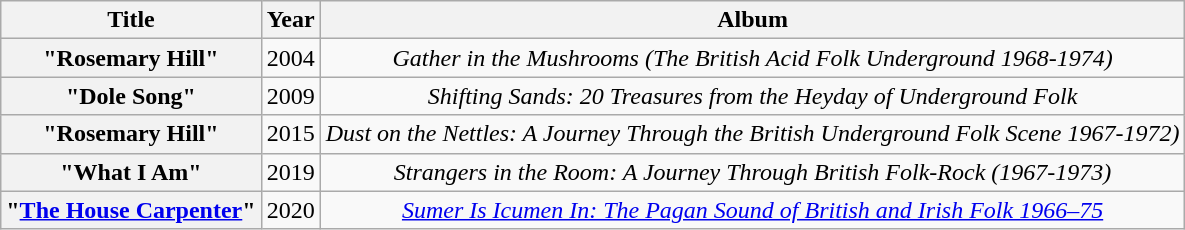<table class="wikitable plainrowheaders" style="text-align:center;">
<tr>
<th scope="col">Title</th>
<th scope="col">Year</th>
<th scope="col">Album</th>
</tr>
<tr>
<th scope="row">"Rosemary Hill"</th>
<td>2004</td>
<td><em>Gather in the Mushrooms (The British Acid Folk Underground 1968-1974)</em></td>
</tr>
<tr>
<th scope="row">"Dole Song"</th>
<td>2009</td>
<td><em>Shifting Sands: 20 Treasures from the Heyday of Underground Folk</em></td>
</tr>
<tr>
<th scope="row">"Rosemary Hill"</th>
<td>2015</td>
<td><em>Dust on the Nettles: A Journey Through the British Underground Folk Scene 1967-1972)</em></td>
</tr>
<tr>
<th scope="row">"What I Am"</th>
<td>2019</td>
<td><em>Strangers in the Room: A Journey Through British Folk-Rock (1967-1973)</em></td>
</tr>
<tr>
<th scope="row">"<a href='#'>The House Carpenter</a>"</th>
<td>2020</td>
<td><em><a href='#'>Sumer Is Icumen In: The Pagan Sound of British and Irish Folk 1966–75</a></em></td>
</tr>
</table>
